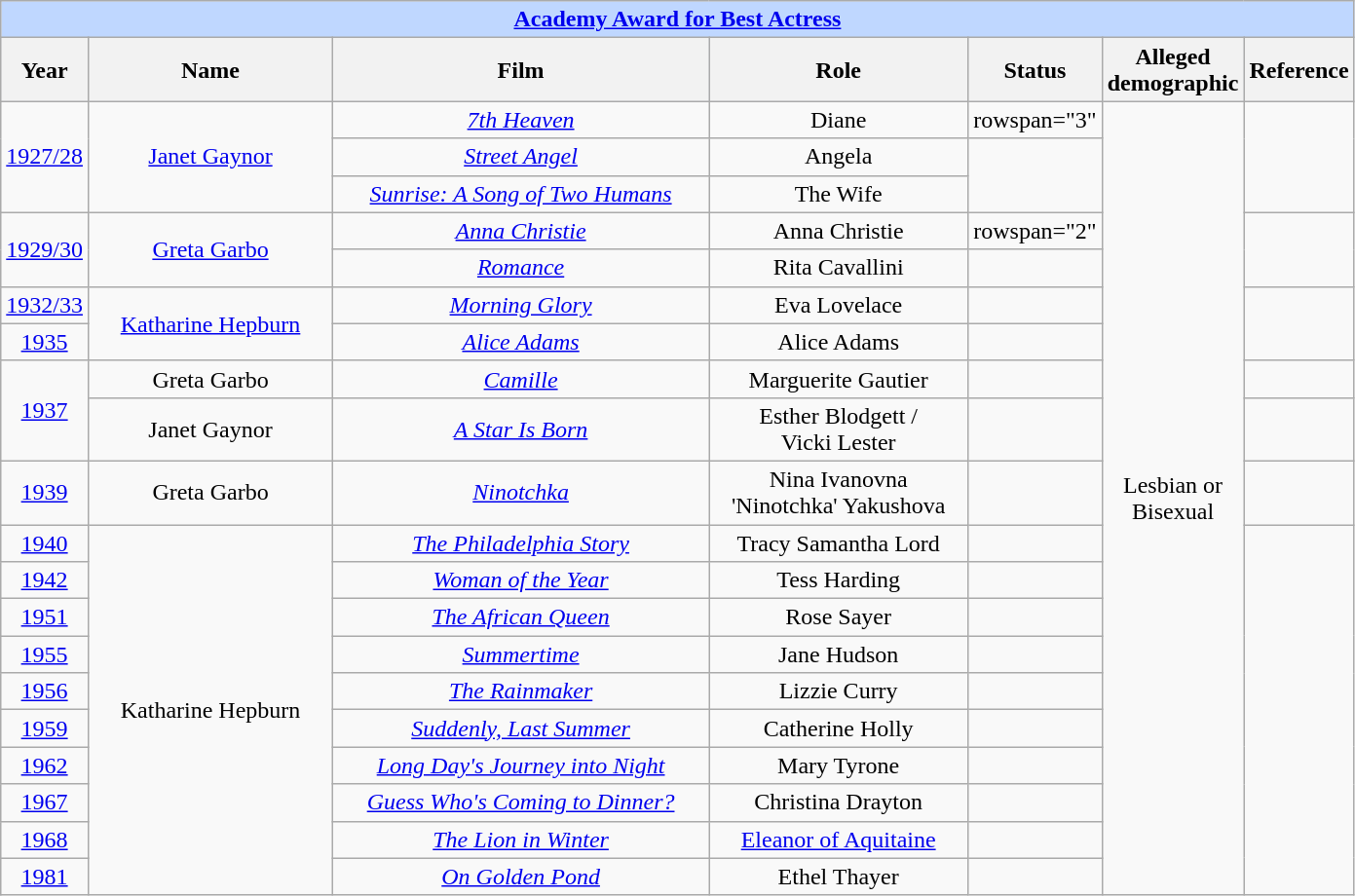<table class="wikitable" style="text-align: center">
<tr style="background:#bfd7ff;">
<td colspan="7" style="text-align:center;"><strong><a href='#'>Academy Award for Best Actress</a></strong></td>
</tr>
<tr style="background:#ebf5ff;">
<th style="width:050px;">Year</th>
<th style="width:160px;">Name</th>
<th style="width:250px;">Film</th>
<th style="width:170px;">Role</th>
<th style="width:080px;">Status</th>
<th style="width:080px;">Alleged demographic</th>
<th style="width:020px;">Reference</th>
</tr>
<tr>
<td rowspan="3"><a href='#'>1927/28</a></td>
<td rowspan="3"><a href='#'>Janet Gaynor</a></td>
<td><em><a href='#'>7th Heaven</a></em></td>
<td>Diane</td>
<td>rowspan="3" </td>
<td rowspan="20">Lesbian or Bisexual</td>
<td rowspan="3"></td>
</tr>
<tr>
<td><em><a href='#'>Street Angel</a></em></td>
<td>Angela</td>
</tr>
<tr>
<td><em><a href='#'>Sunrise: A Song of Two Humans</a></em></td>
<td>The Wife</td>
</tr>
<tr>
<td rowspan="2"><a href='#'>1929/30</a></td>
<td rowspan="2"><a href='#'>Greta Garbo</a></td>
<td><em><a href='#'>Anna Christie</a></em></td>
<td>Anna Christie</td>
<td>rowspan="2" </td>
<td rowspan="2"><br></td>
</tr>
<tr>
<td><em><a href='#'>Romance</a></em></td>
<td>Rita Cavallini</td>
</tr>
<tr>
<td><a href='#'>1932/33</a></td>
<td rowspan="2"><a href='#'>Katharine Hepburn</a></td>
<td><em><a href='#'>Morning Glory</a></em></td>
<td>Eva Lovelace</td>
<td></td>
<td rowspan="2"></td>
</tr>
<tr>
<td><a href='#'>1935</a></td>
<td><em><a href='#'>Alice Adams</a></em></td>
<td>Alice Adams</td>
<td></td>
</tr>
<tr>
<td rowspan="2"><a href='#'>1937</a></td>
<td>Greta Garbo</td>
<td><em><a href='#'>Camille</a></em></td>
<td>Marguerite Gautier</td>
<td></td>
<td><br></td>
</tr>
<tr>
<td>Janet Gaynor</td>
<td><em><a href='#'>A Star Is Born</a></em></td>
<td>Esther Blodgett /<br>Vicki Lester</td>
<td></td>
<td></td>
</tr>
<tr>
<td><a href='#'>1939</a></td>
<td>Greta Garbo</td>
<td><em><a href='#'>Ninotchka</a></em></td>
<td>Nina Ivanovna 'Ninotchka' Yakushova</td>
<td></td>
<td><br></td>
</tr>
<tr>
<td><a href='#'>1940</a></td>
<td rowspan="10">Katharine Hepburn</td>
<td><em><a href='#'>The Philadelphia Story</a></em></td>
<td>Tracy Samantha Lord</td>
<td></td>
<td rowspan="10"></td>
</tr>
<tr>
<td><a href='#'>1942</a></td>
<td><em><a href='#'>Woman of the Year</a></em></td>
<td>Tess Harding</td>
<td></td>
</tr>
<tr>
<td><a href='#'>1951</a></td>
<td><em><a href='#'>The African Queen</a></em></td>
<td>Rose Sayer</td>
<td></td>
</tr>
<tr>
<td><a href='#'>1955</a></td>
<td><em><a href='#'>Summertime</a></em></td>
<td>Jane Hudson</td>
<td></td>
</tr>
<tr>
<td><a href='#'>1956</a></td>
<td><em><a href='#'>The Rainmaker</a></em></td>
<td>Lizzie Curry</td>
<td></td>
</tr>
<tr>
<td><a href='#'>1959</a></td>
<td><em><a href='#'>Suddenly, Last Summer</a></em></td>
<td>Catherine Holly</td>
<td></td>
</tr>
<tr>
<td><a href='#'>1962</a></td>
<td><em><a href='#'>Long Day's Journey into Night</a></em></td>
<td>Mary Tyrone</td>
<td></td>
</tr>
<tr>
<td><a href='#'>1967</a></td>
<td><em><a href='#'>Guess Who's Coming to Dinner?</a></em></td>
<td>Christina Drayton</td>
<td></td>
</tr>
<tr>
<td><a href='#'>1968</a></td>
<td><em><a href='#'>The Lion in Winter</a></em></td>
<td><a href='#'>Eleanor of Aquitaine</a></td>
<td></td>
</tr>
<tr>
<td><a href='#'>1981</a></td>
<td><em><a href='#'>On Golden Pond</a></em></td>
<td>Ethel Thayer</td>
<td></td>
</tr>
</table>
